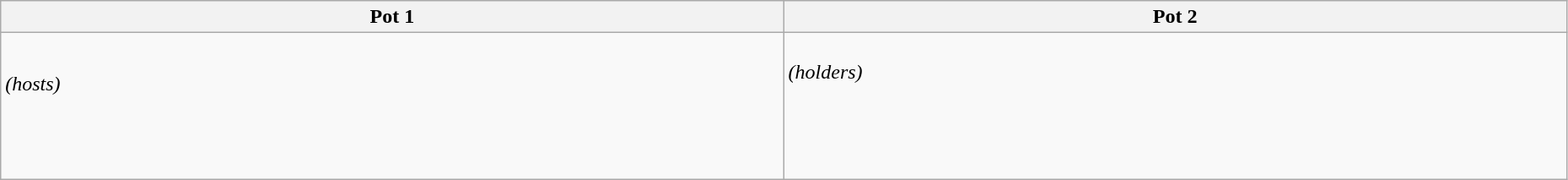<table class="wikitable" style="width:98%;">
<tr>
<th width=25%>Pot 1</th>
<th width=25%>Pot 2</th>
</tr>
<tr>
<td><br> <em>(hosts)</em><br>
<br>
<br>
<br>
</td>
<td><br> <em>(holders)</em><br>
<br>
<br>
<br>
<br>
</td>
</tr>
</table>
